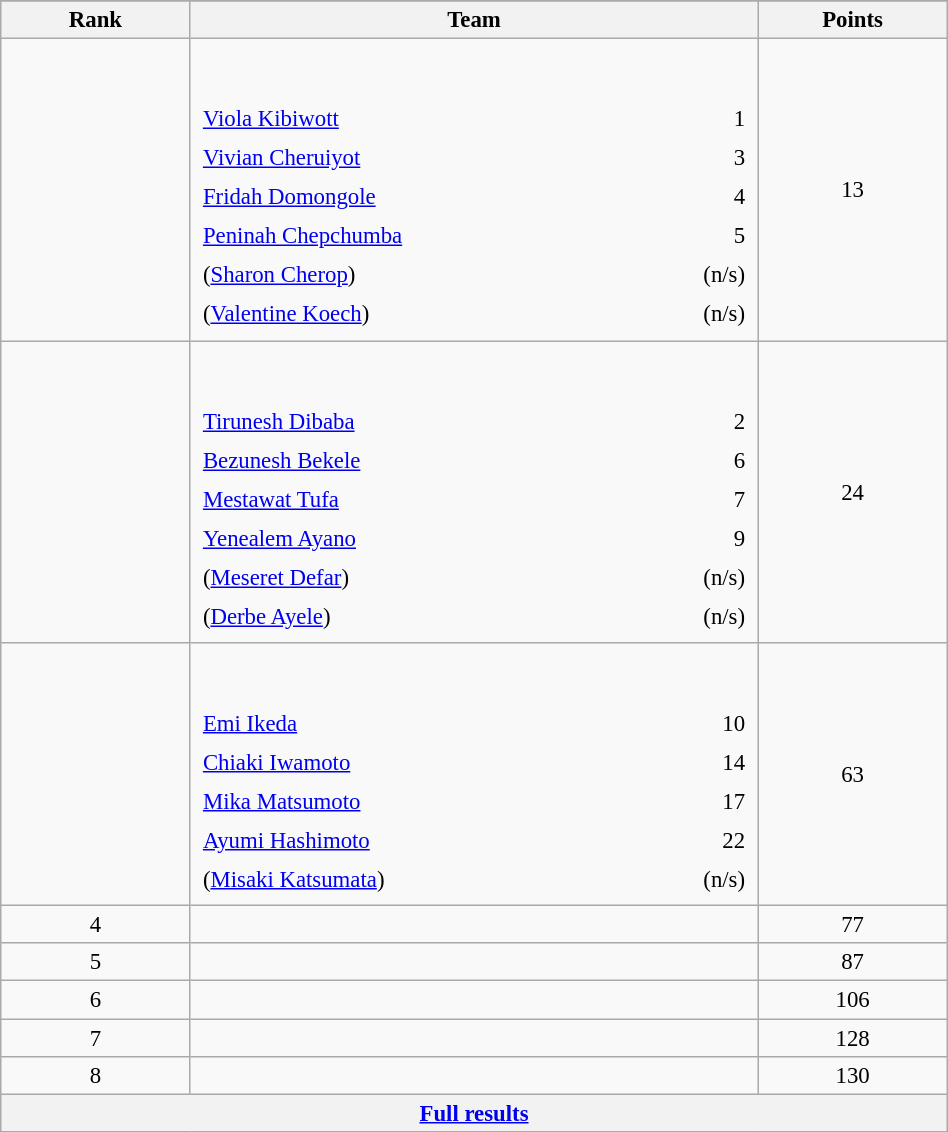<table class="wikitable sortable" style=" text-align:center; font-size:95%;" width="50%">
<tr>
</tr>
<tr>
<th width=10%>Rank</th>
<th width=30%>Team</th>
<th width=10%>Points</th>
</tr>
<tr>
<td align=center></td>
<td align=left> <br><br><table width=100%>
<tr>
<td align=left style="border:0"><a href='#'>Viola Kibiwott</a></td>
<td align=right style="border:0">1</td>
</tr>
<tr>
<td align=left style="border:0"><a href='#'>Vivian Cheruiyot</a></td>
<td align=right style="border:0">3</td>
</tr>
<tr>
<td align=left style="border:0"><a href='#'>Fridah Domongole</a></td>
<td align=right style="border:0">4</td>
</tr>
<tr>
<td align=left style="border:0"><a href='#'>Peninah Chepchumba</a></td>
<td align=right style="border:0">5</td>
</tr>
<tr>
<td align=left style="border:0">(<a href='#'>Sharon Cherop</a>)</td>
<td align=right style="border:0">(n/s)</td>
</tr>
<tr>
<td align=left style="border:0">(<a href='#'>Valentine Koech</a>)</td>
<td align=right style="border:0">(n/s)</td>
</tr>
</table>
</td>
<td>13</td>
</tr>
<tr>
<td align=center></td>
<td align=left> <br><br><table width=100%>
<tr>
<td align=left style="border:0"><a href='#'>Tirunesh Dibaba</a></td>
<td align=right style="border:0">2</td>
</tr>
<tr>
<td align=left style="border:0"><a href='#'>Bezunesh Bekele</a></td>
<td align=right style="border:0">6</td>
</tr>
<tr>
<td align=left style="border:0"><a href='#'>Mestawat Tufa</a></td>
<td align=right style="border:0">7</td>
</tr>
<tr>
<td align=left style="border:0"><a href='#'>Yenealem Ayano</a></td>
<td align=right style="border:0">9</td>
</tr>
<tr>
<td align=left style="border:0">(<a href='#'>Meseret Defar</a>)</td>
<td align=right style="border:0">(n/s)</td>
</tr>
<tr>
<td align=left style="border:0">(<a href='#'>Derbe Ayele</a>)</td>
<td align=right style="border:0">(n/s)</td>
</tr>
</table>
</td>
<td>24</td>
</tr>
<tr>
<td align=center></td>
<td align=left> <br><br><table width=100%>
<tr>
<td align=left style="border:0"><a href='#'>Emi Ikeda</a></td>
<td align=right style="border:0">10</td>
</tr>
<tr>
<td align=left style="border:0"><a href='#'>Chiaki Iwamoto</a></td>
<td align=right style="border:0">14</td>
</tr>
<tr>
<td align=left style="border:0"><a href='#'>Mika Matsumoto</a></td>
<td align=right style="border:0">17</td>
</tr>
<tr>
<td align=left style="border:0"><a href='#'>Ayumi Hashimoto</a></td>
<td align=right style="border:0">22</td>
</tr>
<tr>
<td align=left style="border:0">(<a href='#'>Misaki Katsumata</a>)</td>
<td align=right style="border:0">(n/s)</td>
</tr>
</table>
</td>
<td>63</td>
</tr>
<tr>
<td align=center>4</td>
<td align=left></td>
<td>77</td>
</tr>
<tr>
<td align=center>5</td>
<td align=left></td>
<td>87</td>
</tr>
<tr>
<td align=center>6</td>
<td align=left></td>
<td>106</td>
</tr>
<tr>
<td align=center>7</td>
<td align=left></td>
<td>128</td>
</tr>
<tr>
<td align=center>8</td>
<td align=left></td>
<td>130</td>
</tr>
<tr class="sortbottom">
<th colspan=3 align=center><a href='#'>Full results</a></th>
</tr>
</table>
